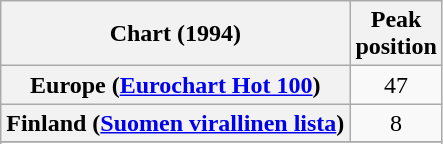<table class="wikitable sortable plainrowheaders" style="text-align:center">
<tr>
<th>Chart (1994)</th>
<th>Peak<br>position</th>
</tr>
<tr>
<th scope="row">Europe (<a href='#'>Eurochart Hot 100</a>)</th>
<td>47</td>
</tr>
<tr>
<th scope="row">Finland (<a href='#'>Suomen virallinen lista</a>)</th>
<td>8</td>
</tr>
<tr>
</tr>
<tr>
</tr>
<tr>
</tr>
</table>
